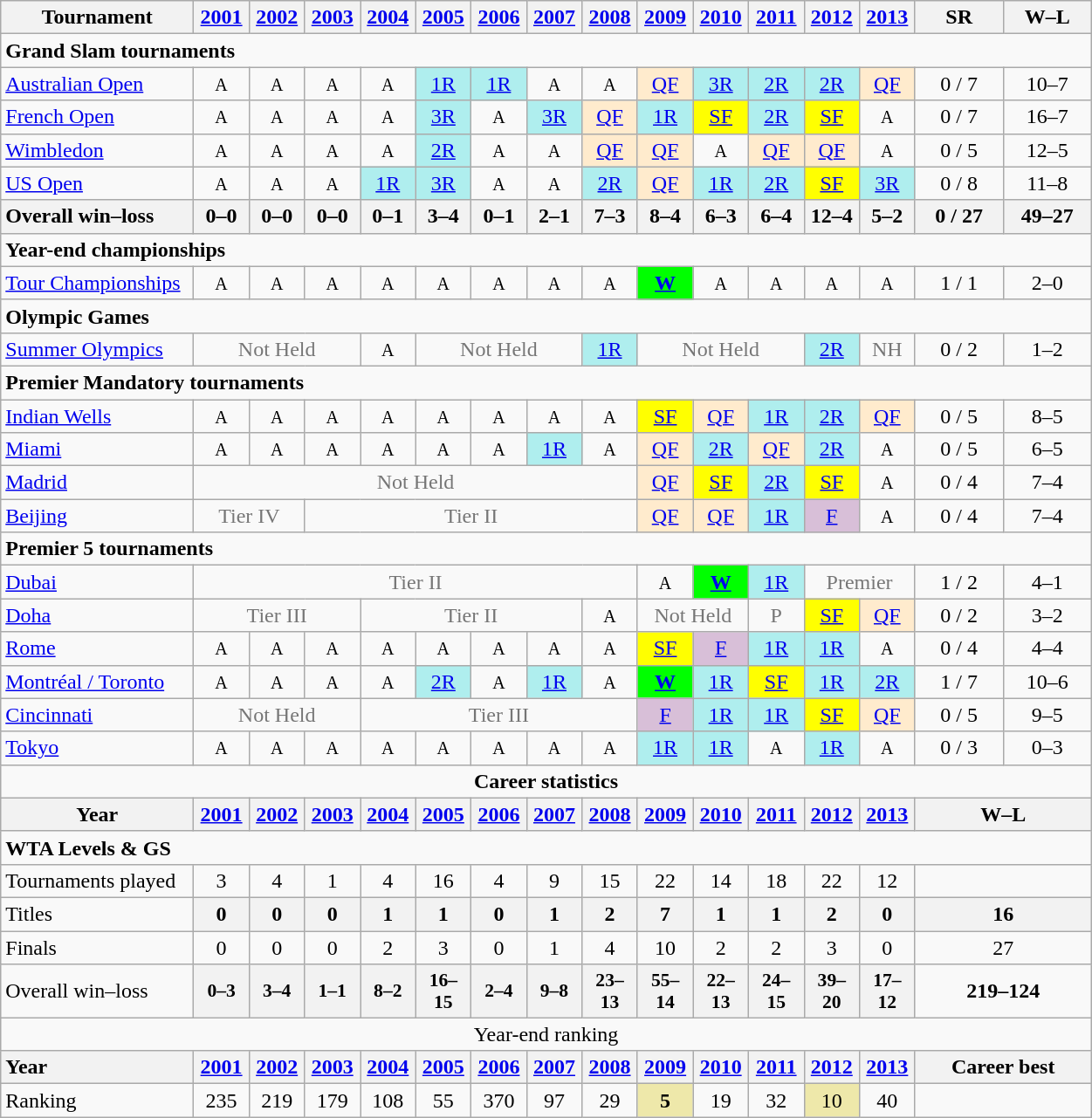<table class=wikitable style=text-align:center;>
<tr>
<th width=140>Tournament</th>
<th width=35><a href='#'>2001</a></th>
<th width=35><a href='#'>2002</a></th>
<th width=35><a href='#'>2003</a></th>
<th width=35><a href='#'>2004</a></th>
<th width=35><a href='#'>2005</a></th>
<th width=35><a href='#'>2006</a></th>
<th width=35><a href='#'>2007</a></th>
<th width=35><a href='#'>2008</a></th>
<th width=35><a href='#'>2009</a></th>
<th width=35><a href='#'>2010</a></th>
<th width=35><a href='#'>2011</a></th>
<th width=35><a href='#'>2012</a></th>
<th width=35><a href='#'>2013</a></th>
<th width=60>SR</th>
<th width=60>W–L</th>
</tr>
<tr>
<td colspan="30" style="text-align:left;"><strong>Grand Slam tournaments</strong></td>
</tr>
<tr>
<td align=left><a href='#'>Australian Open</a></td>
<td><small>A</small></td>
<td><small>A</small></td>
<td><small>A</small></td>
<td><small>A</small></td>
<td bgcolor=afeeee><a href='#'>1R</a></td>
<td bgcolor=afeeee><a href='#'>1R</a></td>
<td><small>A</small></td>
<td><small>A</small></td>
<td bgcolor=ffebcd><a href='#'>QF</a></td>
<td bgcolor=afeeee><a href='#'>3R</a></td>
<td bgcolor=afeeee><a href='#'>2R</a></td>
<td bgcolor=afeeee><a href='#'>2R</a></td>
<td bgcolor=ffebcd><a href='#'>QF</a></td>
<td>0 / 7</td>
<td>10–7</td>
</tr>
<tr>
<td align=left><a href='#'>French Open</a></td>
<td><small>A</small></td>
<td><small>A</small></td>
<td><small>A</small></td>
<td><small>A</small></td>
<td bgcolor=afeeee><a href='#'>3R</a></td>
<td><small>A</small></td>
<td bgcolor=afeeee><a href='#'>3R</a></td>
<td bgcolor=ffebcd><a href='#'>QF</a></td>
<td bgcolor=afeeee><a href='#'>1R</a></td>
<td bgcolor=yellow><a href='#'>SF</a></td>
<td bgcolor=afeeee><a href='#'>2R</a></td>
<td bgcolor=yellow><a href='#'>SF</a></td>
<td><small>A</small></td>
<td>0 / 7</td>
<td>16–7</td>
</tr>
<tr>
<td align=left><a href='#'>Wimbledon</a></td>
<td><small>A</small></td>
<td><small>A</small></td>
<td><small>A</small></td>
<td><small>A</small></td>
<td bgcolor=afeeee><a href='#'>2R</a></td>
<td><small>A</small></td>
<td><small>A</small></td>
<td bgcolor=ffebcd><a href='#'>QF</a></td>
<td bgcolor=ffebcd><a href='#'>QF</a></td>
<td><small>A</small></td>
<td bgcolor=ffebcd><a href='#'>QF</a></td>
<td bgcolor=ffebcd><a href='#'>QF</a></td>
<td><small>A</small></td>
<td>0 / 5</td>
<td>12–5</td>
</tr>
<tr>
<td align=left><a href='#'>US Open</a></td>
<td><small>A</small></td>
<td><small>A</small></td>
<td><small>A</small></td>
<td bgcolor=afeeee><a href='#'>1R</a></td>
<td bgcolor=afeeee><a href='#'>3R</a></td>
<td><small>A</small></td>
<td><small>A</small></td>
<td bgcolor=afeeee><a href='#'>2R</a></td>
<td bgcolor=ffebcd><a href='#'>QF</a></td>
<td bgcolor=afeeee><a href='#'>1R</a></td>
<td bgcolor=afeeee><a href='#'>2R</a></td>
<td bgcolor=yellow><a href='#'>SF</a></td>
<td bgcolor=afeeee><a href='#'>3R</a></td>
<td>0 / 8</td>
<td>11–8</td>
</tr>
<tr style="background:#efefef; font-weight:bold;">
<th style="text-align:left;">Overall win–loss</th>
<th>0–0</th>
<th>0–0</th>
<th>0–0</th>
<th>0–1</th>
<th>3–4</th>
<th>0–1</th>
<th>2–1</th>
<th>7–3</th>
<th>8–4</th>
<th>6–3</th>
<th>6–4</th>
<th>12–4</th>
<th>5–2</th>
<th>0 / 27</th>
<th>49–27</th>
</tr>
<tr>
<td colspan=30 align=left><strong>Year-end championships</strong></td>
</tr>
<tr>
<td align=left><a href='#'>Tour Championships</a></td>
<td><small>A</small></td>
<td><small>A</small></td>
<td><small>A</small></td>
<td><small>A</small></td>
<td><small>A</small></td>
<td><small>A</small></td>
<td><small>A</small></td>
<td><small>A</small></td>
<td bgcolor=lime><strong><a href='#'>W</a></strong></td>
<td><small>A</small></td>
<td><small>A</small></td>
<td><small>A</small></td>
<td><small>A</small></td>
<td>1 / 1</td>
<td>2–0</td>
</tr>
<tr>
<td colspan=30 align=left><strong>Olympic Games</strong></td>
</tr>
<tr>
<td align=left><a href='#'>Summer Olympics</a></td>
<td colspan=3 style=color:#767676>Not Held</td>
<td><small>A</small></td>
<td colspan=3 style=color:#767676>Not Held</td>
<td bgcolor=afeeee><a href='#'>1R</a></td>
<td colspan=3 style=color:#767676>Not Held</td>
<td bgcolor=afeeee><a href='#'>2R</a></td>
<td style=color:#767676>NH</td>
<td>0 / 2</td>
<td>1–2</td>
</tr>
<tr>
<td colspan=30 align=left><strong>Premier Mandatory tournaments</strong></td>
</tr>
<tr>
<td align=left><a href='#'>Indian Wells</a></td>
<td><small>A</small></td>
<td><small>A</small></td>
<td><small>A</small></td>
<td><small>A</small></td>
<td><small>A</small></td>
<td><small>A</small></td>
<td><small>A</small></td>
<td><small>A</small></td>
<td bgcolor=yellow><a href='#'>SF</a></td>
<td bgcolor=ffebcd><a href='#'>QF</a></td>
<td bgcolor=afeeee><a href='#'>1R</a></td>
<td bgcolor=afeeee><a href='#'>2R</a></td>
<td bgcolor=ffebcd><a href='#'>QF</a></td>
<td>0 / 5</td>
<td>8–5</td>
</tr>
<tr>
<td align=left><a href='#'>Miami</a></td>
<td><small>A</small></td>
<td><small>A</small></td>
<td><small>A</small></td>
<td><small>A</small></td>
<td><small>A</small></td>
<td><small>A</small></td>
<td bgcolor=afeeee><a href='#'>1R</a></td>
<td><small>A</small></td>
<td bgcolor=ffebcd><a href='#'>QF</a></td>
<td bgcolor=afeeee><a href='#'>2R</a></td>
<td bgcolor=ffebcd><a href='#'>QF</a></td>
<td bgcolor=afeeee><a href='#'>2R</a></td>
<td><small>A</small></td>
<td>0 / 5</td>
<td>6–5</td>
</tr>
<tr>
<td align=left><a href='#'>Madrid</a></td>
<td colspan=8 style=color:#767676>Not Held</td>
<td bgcolor=ffebcd><a href='#'>QF</a></td>
<td bgcolor=yellow><a href='#'>SF</a></td>
<td bgcolor=afeeee><a href='#'>2R</a></td>
<td bgcolor=yellow><a href='#'>SF</a></td>
<td><small>A</small></td>
<td>0 / 4</td>
<td>7–4</td>
</tr>
<tr>
<td align=left><a href='#'>Beijing</a></td>
<td colspan=2 style=color:#767676>Tier IV</td>
<td colspan=6 style=color:#767676>Tier II</td>
<td bgcolor=ffebcd><a href='#'>QF</a></td>
<td bgcolor=ffebcd><a href='#'>QF</a></td>
<td bgcolor=afeeee><a href='#'>1R</a></td>
<td bgcolor=thistle><a href='#'>F</a></td>
<td><small>A</small></td>
<td>0 / 4</td>
<td>7–4</td>
</tr>
<tr>
<td colspan=30 align=left><strong>Premier 5 tournaments</strong></td>
</tr>
<tr>
<td align=left><a href='#'>Dubai</a></td>
<td colspan=8 style=color:#767676>Tier II</td>
<td><small>A</small></td>
<td bgcolor=lime><strong><a href='#'>W</a></strong></td>
<td bgcolor=afeeee><a href='#'>1R</a></td>
<td colspan=2 style=color:#767676>Premier</td>
<td>1 / 2</td>
<td>4–1</td>
</tr>
<tr>
<td align=left><a href='#'>Doha</a></td>
<td colspan=3 style=color:#767676>Tier III</td>
<td colspan=4 style=color:#767676>Tier II</td>
<td><small>A</small></td>
<td colspan=2 style=color:#767676>Not Held</td>
<td style=color:#767676>P</td>
<td bgcolor=yellow><a href='#'>SF</a></td>
<td bgcolor=ffebcd><a href='#'>QF</a></td>
<td>0 / 2</td>
<td>3–2</td>
</tr>
<tr>
<td align=left><a href='#'>Rome</a></td>
<td><small>A</small></td>
<td><small>A</small></td>
<td><small>A</small></td>
<td><small>A</small></td>
<td><small>A</small></td>
<td><small>A</small></td>
<td><small>A</small></td>
<td><small>A</small></td>
<td bgcolor=yellow><a href='#'>SF</a></td>
<td bgcolor=thistle><a href='#'>F</a></td>
<td bgcolor=afeeee><a href='#'>1R</a></td>
<td bgcolor=afeeee><a href='#'>1R</a></td>
<td><small>A</small></td>
<td>0 / 4</td>
<td>4–4</td>
</tr>
<tr>
<td align=left><a href='#'>Montréal / Toronto</a></td>
<td><small>A</small></td>
<td><small>A</small></td>
<td><small>A</small></td>
<td><small>A</small></td>
<td bgcolor=afeeee><a href='#'>2R</a></td>
<td><small>A</small></td>
<td bgcolor=afeeee><a href='#'>1R</a></td>
<td><small>A</small></td>
<td bgcolor=lime><strong><a href='#'>W</a></strong></td>
<td bgcolor=afeeee><a href='#'>1R</a></td>
<td bgcolor=yellow><a href='#'>SF</a></td>
<td bgcolor=afeeee><a href='#'>1R</a></td>
<td bgcolor=afeeee><a href='#'>2R</a></td>
<td>1 / 7</td>
<td>10–6</td>
</tr>
<tr>
<td align=left><a href='#'>Cincinnati</a></td>
<td colspan=3 style=color:#767676>Not Held</td>
<td colspan=5 style=color:#767676>Tier III</td>
<td bgcolor=thistle><a href='#'>F</a></td>
<td bgcolor=afeeee><a href='#'>1R</a></td>
<td bgcolor=afeeee><a href='#'>1R</a></td>
<td bgcolor=yellow><a href='#'>SF</a></td>
<td bgcolor=ffebcd><a href='#'>QF</a></td>
<td>0 / 5</td>
<td>9–5</td>
</tr>
<tr>
<td align=left><a href='#'>Tokyo</a></td>
<td><small>A</small></td>
<td><small>A</small></td>
<td><small>A</small></td>
<td><small>A</small></td>
<td><small>A</small></td>
<td><small>A</small></td>
<td><small>A</small></td>
<td><small>A</small></td>
<td bgcolor=afeeee><a href='#'>1R</a></td>
<td bgcolor=afeeee><a href='#'>1R</a></td>
<td><small>A</small></td>
<td bgcolor=afeeee><a href='#'>1R</a></td>
<td><small>A</small></td>
<td>0 / 3</td>
<td>0–3</td>
</tr>
<tr>
<td colspan="30"><strong>Career statistics</strong></td>
</tr>
<tr>
<th>Year</th>
<th><a href='#'>2001</a></th>
<th><a href='#'>2002</a></th>
<th><a href='#'>2003</a></th>
<th><a href='#'>2004</a></th>
<th><a href='#'>2005</a></th>
<th><a href='#'>2006</a></th>
<th><a href='#'>2007</a></th>
<th><a href='#'>2008</a></th>
<th><a href='#'>2009</a></th>
<th><a href='#'>2010</a></th>
<th><a href='#'>2011</a></th>
<th><a href='#'>2012</a></th>
<th><a href='#'>2013</a></th>
<th colspan=2>W–L</th>
</tr>
<tr>
<td colspan=30 align=left><strong>WTA Levels & GS</strong></td>
</tr>
<tr>
<td style=text-align:left>Tournaments played</td>
<td>3</td>
<td>4</td>
<td>1</td>
<td>4</td>
<td>16</td>
<td>4</td>
<td>9</td>
<td>15</td>
<td>22</td>
<td>14</td>
<td>18</td>
<td>22</td>
<td>12</td>
<td colspan=2></td>
</tr>
<tr>
<td style=text-align:left>Titles</td>
<th>0</th>
<th>0</th>
<th>0</th>
<th>1</th>
<th>1</th>
<th>0</th>
<th>1</th>
<th>2</th>
<th>7</th>
<th>1</th>
<th>1</th>
<th>2</th>
<th>0</th>
<th colspan=2>16</th>
</tr>
<tr>
<td style=text-align:left>Finals</td>
<td>0</td>
<td>0</td>
<td>0</td>
<td>2</td>
<td>3</td>
<td>0</td>
<td>1</td>
<td>4</td>
<td>10</td>
<td>2</td>
<td>2</td>
<td>3</td>
<td>0</td>
<td colspan=2>27</td>
</tr>
<tr>
<td align=left>Overall win–loss</td>
<th style="font-size:90%">0–3</th>
<th style="font-size:90%">3–4</th>
<th style="font-size:90%">1–1</th>
<th style="font-size:90%">8–2</th>
<th style="font-size:90%">16–15</th>
<th style="font-size:90%">2–4</th>
<th style="font-size:90%">9–8</th>
<th style="font-size:90%">23–13</th>
<th style="font-size:90%">55–14</th>
<th style="font-size:90%">22–13</th>
<th style="font-size:90%">24–15</th>
<th style="font-size:90%">39–20</th>
<th style="font-size:90%">17–12</th>
<td colspan=2><strong>219–124</strong></td>
</tr>
<tr>
<td colspan="30" font-size="90%">Year-end ranking</td>
</tr>
<tr>
<th style=text-align:left>Year</th>
<th><a href='#'>2001</a></th>
<th><a href='#'>2002</a></th>
<th><a href='#'>2003</a></th>
<th><a href='#'>2004</a></th>
<th><a href='#'>2005</a></th>
<th><a href='#'>2006</a></th>
<th><a href='#'>2007</a></th>
<th><a href='#'>2008</a></th>
<th><a href='#'>2009</a></th>
<th><a href='#'>2010</a></th>
<th><a href='#'>2011</a></th>
<th><a href='#'>2012</a></th>
<th><a href='#'>2013</a></th>
<th colspan=2>Career best</th>
</tr>
<tr>
<td align=left>Ranking</td>
<td>235</td>
<td>219</td>
<td>179</td>
<td>108</td>
<td>55</td>
<td>370</td>
<td>97</td>
<td>29</td>
<td bgcolor=EEE8AA><strong>5</strong></td>
<td>19</td>
<td>32</td>
<td bgcolor=EEE8AA>10</td>
<td>40</td>
<td colspan=2></td>
</tr>
</table>
